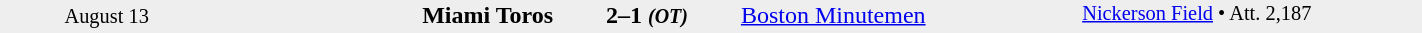<table style="width: 75%; background: #eeeeee;" cellspacing="0">
<tr>
<td style=font-size:85% align=center rowspan=3 width=15%>August 13</td>
<td width=24% align=right><strong>Miami Toros</strong></td>
<td align=center width=13%><strong>2–1 <em><small>(OT)</small><strong><em></td>
<td width=24%><a href='#'>Boston Minutemen</a></td>
<td style=font-size:85% rowspan=3 valign=top><a href='#'>Nickerson Field</a> • Att. 2,187</td>
</tr>
<tr style=font-size:85%>
<td align=right valign=top></td>
<td valign=top></td>
<td align=left valign=top></td>
</tr>
</table>
